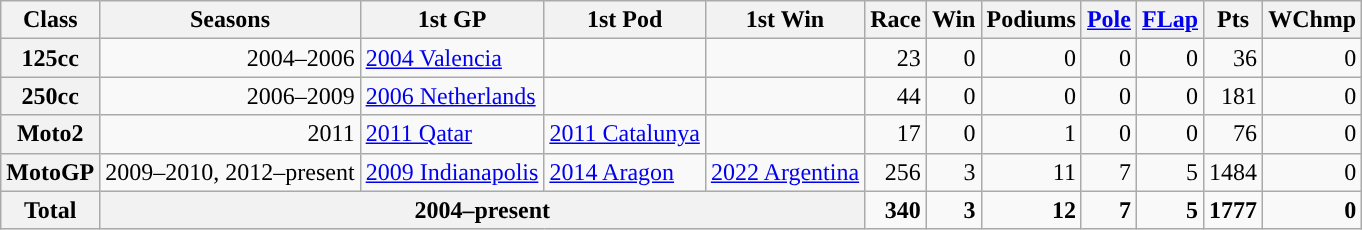<table class="wikitable" style=text-align:right>
<tr>
<th>Class</th>
<th>Seasons</th>
<th>1st GP</th>
<th>1st Pod</th>
<th>1st Win</th>
<th>Race</th>
<th>Win</th>
<th>Podiums</th>
<th><a href='#'>Pole</a></th>
<th><a href='#'>FLap</a></th>
<th>Pts</th>
<th>WChmp</th>
</tr>
<tr>
<th>125cc</th>
<td>2004–2006</td>
<td align=left><a href='#'>2004 Valencia</a></td>
<td align=left></td>
<td align=left></td>
<td>23</td>
<td>0</td>
<td>0</td>
<td>0</td>
<td>0</td>
<td>36</td>
<td>0</td>
</tr>
<tr>
<th>250cc</th>
<td>2006–2009</td>
<td align="left"><a href='#'>2006 Netherlands</a></td>
<td align="left"></td>
<td align="left"></td>
<td>44</td>
<td>0</td>
<td>0</td>
<td>0</td>
<td>0</td>
<td>181</td>
<td>0</td>
</tr>
<tr>
<th>Moto2</th>
<td>2011</td>
<td align=left><a href='#'>2011 Qatar</a></td>
<td align=left><a href='#'>2011 Catalunya</a></td>
<td align=left></td>
<td>17</td>
<td>0</td>
<td>1</td>
<td>0</td>
<td>0</td>
<td>76</td>
<td>0</td>
</tr>
<tr>
<th>MotoGP</th>
<td>2009–2010, 2012–present</td>
<td align=left><a href='#'>2009 Indianapolis</a></td>
<td align=left><a href='#'>2014 Aragon</a></td>
<td align=left><a href='#'>2022 Argentina</a></td>
<td>256</td>
<td>3</td>
<td>11</td>
<td>7</td>
<td>5</td>
<td>1484</td>
<td>0</td>
</tr>
<tr>
<th>Total</th>
<th colspan=4>2004–present</th>
<td><strong>340</strong></td>
<td><strong>3</strong></td>
<td><strong>12</strong></td>
<td><strong>7</strong></td>
<td><strong>5</strong></td>
<td><strong>1777</strong></td>
<td><strong>0</strong></td>
</tr>
</table>
